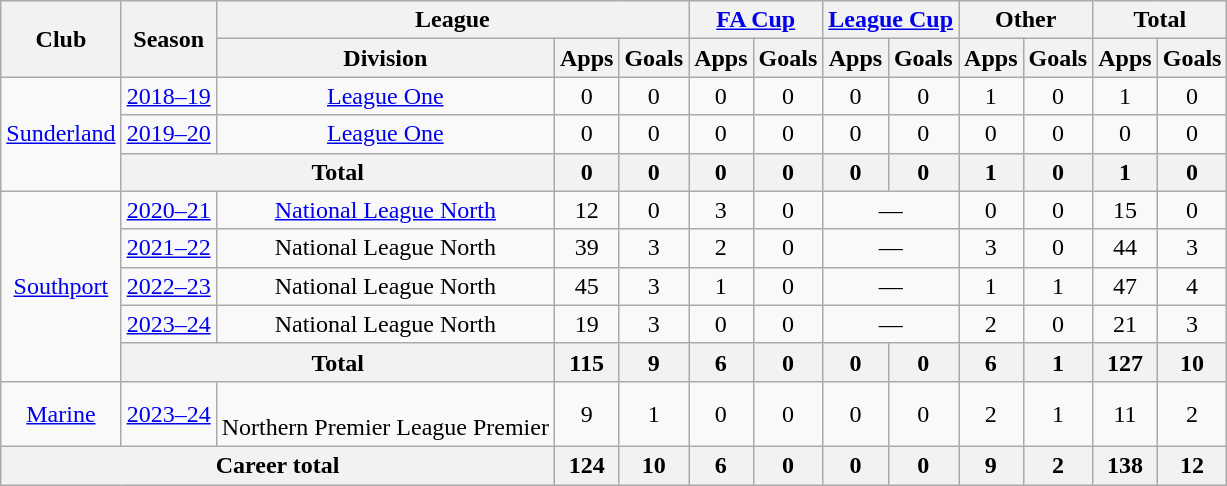<table class="wikitable" style="text-align: center">
<tr>
<th rowspan="2">Club</th>
<th rowspan="2">Season</th>
<th colspan="3">League</th>
<th colspan="2"><a href='#'>FA Cup</a></th>
<th colspan="2"><a href='#'>League Cup</a></th>
<th colspan="2">Other</th>
<th colspan="2">Total</th>
</tr>
<tr>
<th>Division</th>
<th>Apps</th>
<th>Goals</th>
<th>Apps</th>
<th>Goals</th>
<th>Apps</th>
<th>Goals</th>
<th>Apps</th>
<th>Goals</th>
<th>Apps</th>
<th>Goals</th>
</tr>
<tr>
<td rowspan="3"><a href='#'>Sunderland</a></td>
<td><a href='#'>2018–19</a></td>
<td><a href='#'>League One</a></td>
<td>0</td>
<td>0</td>
<td>0</td>
<td>0</td>
<td>0</td>
<td>0</td>
<td>1</td>
<td>0</td>
<td>1</td>
<td>0</td>
</tr>
<tr>
<td><a href='#'>2019–20</a></td>
<td><a href='#'>League One</a></td>
<td>0</td>
<td>0</td>
<td>0</td>
<td>0</td>
<td>0</td>
<td>0</td>
<td>0</td>
<td>0</td>
<td>0</td>
<td>0</td>
</tr>
<tr>
<th colspan="2">Total</th>
<th>0</th>
<th>0</th>
<th>0</th>
<th>0</th>
<th>0</th>
<th>0</th>
<th>1</th>
<th>0</th>
<th>1</th>
<th>0</th>
</tr>
<tr>
<td rowspan="5"><a href='#'>Southport</a></td>
<td><a href='#'>2020–21</a></td>
<td><a href='#'>National League North</a></td>
<td>12</td>
<td>0</td>
<td>3</td>
<td>0</td>
<td colspan="2">—</td>
<td>0</td>
<td>0</td>
<td>15</td>
<td>0</td>
</tr>
<tr>
<td><a href='#'>2021–22</a></td>
<td>National League North</td>
<td>39</td>
<td>3</td>
<td>2</td>
<td>0</td>
<td colspan="2">—</td>
<td>3</td>
<td>0</td>
<td>44</td>
<td>3</td>
</tr>
<tr>
<td><a href='#'>2022–23</a></td>
<td>National League North</td>
<td>45</td>
<td>3</td>
<td>1</td>
<td>0</td>
<td colspan="2">—</td>
<td>1</td>
<td>1</td>
<td>47</td>
<td>4</td>
</tr>
<tr>
<td><a href='#'>2023–24</a></td>
<td>National League North</td>
<td>19</td>
<td>3</td>
<td>0</td>
<td>0</td>
<td colspan="2">—</td>
<td>2</td>
<td>0</td>
<td>21</td>
<td>3</td>
</tr>
<tr>
<th colspan="2">Total</th>
<th>115</th>
<th>9</th>
<th>6</th>
<th>0</th>
<th>0</th>
<th>0</th>
<th>6</th>
<th>1</th>
<th>127</th>
<th>10</th>
</tr>
<tr>
<td><a href='#'>Marine</a></td>
<td><a href='#'>2023–24</a></td>
<td><br>Northern Premier League Premier</td>
<td>9</td>
<td>1</td>
<td>0</td>
<td>0</td>
<td>0</td>
<td>0</td>
<td>2</td>
<td>1</td>
<td>11</td>
<td>2</td>
</tr>
<tr>
<th colspan="3">Career total</th>
<th>124</th>
<th>10</th>
<th>6</th>
<th>0</th>
<th>0</th>
<th>0</th>
<th>9</th>
<th>2</th>
<th>138</th>
<th>12</th>
</tr>
</table>
